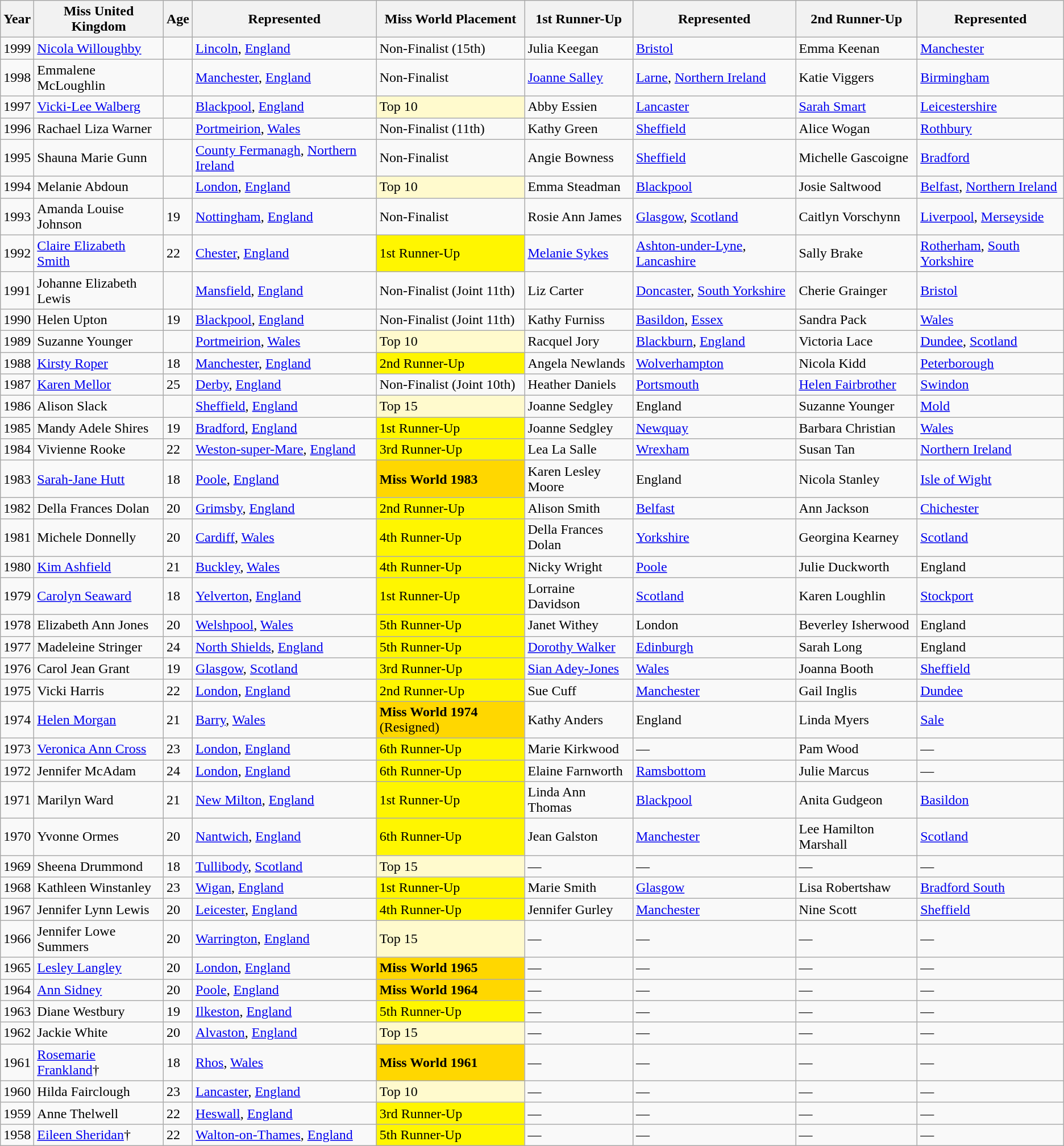<table class="wikitable">
<tr>
<th>Year</th>
<th>Miss United Kingdom</th>
<th>Age</th>
<th>Represented</th>
<th>Miss World Placement</th>
<th>1st Runner-Up</th>
<th>Represented</th>
<th>2nd Runner-Up</th>
<th>Represented</th>
</tr>
<tr>
<td>1999</td>
<td><a href='#'>Nicola Willoughby</a></td>
<td></td>
<td><a href='#'>Lincoln</a>, <a href='#'>England</a></td>
<td>Non-Finalist (15th)</td>
<td>Julia Keegan</td>
<td><a href='#'>Bristol</a></td>
<td>Emma Keenan</td>
<td><a href='#'>Manchester</a></td>
</tr>
<tr>
<td>1998</td>
<td>Emmalene McLoughlin</td>
<td></td>
<td><a href='#'>Manchester</a>, <a href='#'>England</a></td>
<td>Non-Finalist</td>
<td><a href='#'>Joanne Salley</a></td>
<td><a href='#'>Larne</a>, <a href='#'>Northern Ireland</a></td>
<td>Katie Viggers</td>
<td><a href='#'>Birmingham</a></td>
</tr>
<tr>
<td>1997</td>
<td><a href='#'>Vicki-Lee Walberg</a></td>
<td></td>
<td><a href='#'>Blackpool</a>, <a href='#'>England</a></td>
<td bgcolor="#FFFACD">Top 10</td>
<td>Abby Essien</td>
<td><a href='#'>Lancaster</a></td>
<td><a href='#'>Sarah Smart</a></td>
<td><a href='#'>Leicestershire</a></td>
</tr>
<tr>
<td>1996</td>
<td>Rachael Liza Warner</td>
<td></td>
<td><a href='#'>Portmeirion</a>, <a href='#'>Wales</a></td>
<td>Non-Finalist (11th)</td>
<td>Kathy Green</td>
<td><a href='#'>Sheffield</a></td>
<td>Alice Wogan</td>
<td><a href='#'>Rothbury</a></td>
</tr>
<tr>
<td>1995</td>
<td>Shauna Marie Gunn</td>
<td></td>
<td><a href='#'>County Fermanagh</a>, <a href='#'>Northern Ireland</a></td>
<td>Non-Finalist</td>
<td>Angie Bowness</td>
<td><a href='#'>Sheffield</a></td>
<td>Michelle Gascoigne</td>
<td><a href='#'>Bradford</a></td>
</tr>
<tr>
<td>1994</td>
<td>Melanie Abdoun</td>
<td></td>
<td><a href='#'>London</a>, <a href='#'>England</a></td>
<td bgcolor="#FFFACD">Top 10</td>
<td>Emma Steadman</td>
<td><a href='#'>Blackpool</a></td>
<td>Josie Saltwood</td>
<td><a href='#'>Belfast</a>, <a href='#'>Northern Ireland</a></td>
</tr>
<tr>
<td>1993</td>
<td>Amanda Louise Johnson</td>
<td>19</td>
<td><a href='#'>Nottingham</a>, <a href='#'>England</a></td>
<td>Non-Finalist</td>
<td>Rosie Ann James</td>
<td><a href='#'>Glasgow</a>, <a href='#'>Scotland</a></td>
<td>Caitlyn Vorschynn</td>
<td><a href='#'>Liverpool</a>, <a href='#'>Merseyside</a></td>
</tr>
<tr>
<td>1992</td>
<td><a href='#'>Claire Elizabeth Smith</a></td>
<td>22</td>
<td><a href='#'>Chester</a>, <a href='#'>England</a></td>
<td bgcolor=#FFFF66;">1st Runner-Up</td>
<td><a href='#'>Melanie Sykes</a></td>
<td><a href='#'>Ashton-under-Lyne</a>, <a href='#'>Lancashire</a></td>
<td>Sally Brake</td>
<td><a href='#'>Rotherham</a>, <a href='#'>South Yorkshire</a></td>
</tr>
<tr>
<td>1991</td>
<td>Johanne Elizabeth Lewis</td>
<td></td>
<td><a href='#'>Mansfield</a>, <a href='#'>England</a></td>
<td>Non-Finalist (Joint 11th)</td>
<td>Liz Carter</td>
<td><a href='#'>Doncaster</a>, <a href='#'>South Yorkshire</a></td>
<td>Cherie Grainger</td>
<td><a href='#'>Bristol</a></td>
</tr>
<tr>
<td>1990</td>
<td>Helen Upton</td>
<td>19</td>
<td><a href='#'>Blackpool</a>, <a href='#'>England</a></td>
<td>Non-Finalist (Joint 11th)</td>
<td>Kathy Furniss</td>
<td><a href='#'>Basildon</a>, <a href='#'>Essex</a></td>
<td>Sandra Pack</td>
<td><a href='#'>Wales</a></td>
</tr>
<tr>
<td>1989</td>
<td>Suzanne Younger</td>
<td></td>
<td><a href='#'>Portmeirion</a>, <a href='#'>Wales</a></td>
<td bgcolor="#FFFACD">Top 10</td>
<td>Racquel Jory</td>
<td><a href='#'>Blackburn</a>, <a href='#'>England</a></td>
<td>Victoria Lace</td>
<td><a href='#'>Dundee</a>, <a href='#'>Scotland</a></td>
</tr>
<tr>
<td>1988</td>
<td><a href='#'>Kirsty Roper</a></td>
<td>18</td>
<td><a href='#'>Manchester</a>, <a href='#'>England</a></td>
<td bgcolor=#FFFF66;">2nd Runner-Up</td>
<td>Angela Newlands</td>
<td><a href='#'>Wolverhampton</a></td>
<td>Nicola Kidd</td>
<td><a href='#'>Peterborough</a></td>
</tr>
<tr>
<td>1987</td>
<td><a href='#'>Karen Mellor</a></td>
<td>25</td>
<td><a href='#'>Derby</a>, <a href='#'>England</a></td>
<td>Non-Finalist (Joint 10th)</td>
<td>Heather Daniels</td>
<td><a href='#'>Portsmouth</a></td>
<td><a href='#'>Helen Fairbrother</a></td>
<td><a href='#'>Swindon</a></td>
</tr>
<tr>
<td>1986</td>
<td>Alison Slack</td>
<td></td>
<td><a href='#'>Sheffield</a>, <a href='#'>England</a></td>
<td bgcolor="#FFFACD">Top 15</td>
<td>Joanne Sedgley</td>
<td>England</td>
<td>Suzanne Younger</td>
<td><a href='#'>Mold</a></td>
</tr>
<tr>
<td>1985</td>
<td>Mandy Adele Shires</td>
<td>19</td>
<td><a href='#'>Bradford</a>, <a href='#'>England</a></td>
<td bgcolor=#FFFF66;">1st Runner-Up</td>
<td>Joanne Sedgley</td>
<td><a href='#'>Newquay</a></td>
<td>Barbara Christian</td>
<td><a href='#'>Wales</a></td>
</tr>
<tr>
<td>1984</td>
<td>Vivienne Rooke</td>
<td>22</td>
<td><a href='#'>Weston-super-Mare</a>, <a href='#'>England</a></td>
<td bgcolor=#FFFF66;">3rd Runner-Up</td>
<td>Lea La Salle</td>
<td><a href='#'>Wrexham</a></td>
<td>Susan Tan</td>
<td><a href='#'>Northern Ireland</a></td>
</tr>
<tr>
<td>1983</td>
<td><a href='#'>Sarah-Jane Hutt</a></td>
<td>18</td>
<td><a href='#'>Poole</a>, <a href='#'>England</a></td>
<td bgcolor="gold"><strong>Miss World 1983</strong></td>
<td>Karen Lesley Moore</td>
<td>England</td>
<td>Nicola Stanley</td>
<td><a href='#'>Isle of Wight</a></td>
</tr>
<tr>
<td>1982</td>
<td>Della Frances Dolan</td>
<td>20</td>
<td><a href='#'>Grimsby</a>, <a href='#'>England</a></td>
<td bgcolor=#FFFF66;">2nd Runner-Up</td>
<td>Alison Smith</td>
<td><a href='#'>Belfast</a></td>
<td>Ann Jackson</td>
<td><a href='#'>Chichester</a></td>
</tr>
<tr>
<td>1981</td>
<td>Michele Donnelly</td>
<td>20</td>
<td><a href='#'>Cardiff</a>, <a href='#'>Wales</a></td>
<td bgcolor=#FFFF66;">4th Runner-Up</td>
<td>Della Frances Dolan</td>
<td><a href='#'>Yorkshire</a></td>
<td>Georgina Kearney</td>
<td><a href='#'>Scotland</a></td>
</tr>
<tr>
<td>1980</td>
<td><a href='#'>Kim Ashfield</a></td>
<td>21</td>
<td><a href='#'>Buckley</a>, <a href='#'>Wales</a></td>
<td bgcolor=#FFFF66;">4th Runner-Up</td>
<td>Nicky Wright</td>
<td><a href='#'>Poole</a></td>
<td>Julie Duckworth</td>
<td>England</td>
</tr>
<tr>
<td>1979</td>
<td><a href='#'>Carolyn Seaward</a></td>
<td>18</td>
<td><a href='#'>Yelverton</a>, <a href='#'>England</a></td>
<td bgcolor=#FFFF66;">1st Runner-Up</td>
<td>Lorraine Davidson</td>
<td><a href='#'>Scotland</a></td>
<td>Karen Loughlin</td>
<td><a href='#'>Stockport</a></td>
</tr>
<tr>
<td>1978</td>
<td>Elizabeth Ann Jones</td>
<td>20</td>
<td><a href='#'>Welshpool</a>, <a href='#'>Wales</a></td>
<td bgcolor=#FFFF66;">5th Runner-Up</td>
<td>Janet Withey</td>
<td>London</td>
<td>Beverley Isherwood</td>
<td>England</td>
</tr>
<tr>
<td>1977</td>
<td>Madeleine Stringer</td>
<td>24</td>
<td><a href='#'>North Shields</a>, <a href='#'>England</a></td>
<td bgcolor=#FFFF66;">5th Runner-Up</td>
<td><a href='#'>Dorothy Walker</a></td>
<td><a href='#'>Edinburgh</a></td>
<td>Sarah Long</td>
<td>England</td>
</tr>
<tr>
<td>1976</td>
<td>Carol Jean Grant</td>
<td>19</td>
<td><a href='#'>Glasgow</a>, <a href='#'>Scotland</a></td>
<td bgcolor=#FFFF66;">3rd Runner-Up</td>
<td><a href='#'>Sian Adey-Jones</a></td>
<td><a href='#'>Wales</a></td>
<td>Joanna Booth</td>
<td><a href='#'>Sheffield</a></td>
</tr>
<tr>
<td>1975</td>
<td>Vicki Harris</td>
<td>22</td>
<td><a href='#'>London</a>, <a href='#'>England</a></td>
<td bgcolor=#FFFF66;">2nd Runner-Up</td>
<td>Sue Cuff</td>
<td><a href='#'>Manchester</a></td>
<td>Gail Inglis</td>
<td><a href='#'>Dundee</a></td>
</tr>
<tr>
<td>1974</td>
<td><a href='#'>Helen Morgan</a></td>
<td>21</td>
<td><a href='#'>Barry</a>, <a href='#'>Wales</a></td>
<td bgcolor="gold"><strong>Miss World 1974</strong> (Resigned)</td>
<td>Kathy Anders</td>
<td>England</td>
<td>Linda Myers</td>
<td><a href='#'>Sale</a></td>
</tr>
<tr>
<td>1973</td>
<td><a href='#'>Veronica Ann Cross</a></td>
<td>23</td>
<td><a href='#'>London</a>, <a href='#'>England</a></td>
<td bgcolor=#FFFF66;">6th Runner-Up</td>
<td>Marie Kirkwood</td>
<td>—</td>
<td>Pam Wood</td>
<td>—</td>
</tr>
<tr>
<td>1972</td>
<td>Jennifer McAdam</td>
<td>24</td>
<td><a href='#'>London</a>, <a href='#'>England</a></td>
<td bgcolor=#FFFF66;">6th Runner-Up</td>
<td>Elaine Farnworth</td>
<td><a href='#'>Ramsbottom</a></td>
<td>Julie Marcus</td>
<td>—</td>
</tr>
<tr>
<td>1971</td>
<td>Marilyn Ward</td>
<td>21</td>
<td><a href='#'>New Milton</a>, <a href='#'>England</a></td>
<td bgcolor=#FFFF66;">1st Runner-Up</td>
<td>Linda Ann Thomas</td>
<td><a href='#'>Blackpool</a></td>
<td>Anita Gudgeon</td>
<td><a href='#'>Basildon</a></td>
</tr>
<tr>
<td>1970</td>
<td>Yvonne Ormes</td>
<td>20</td>
<td><a href='#'>Nantwich</a>, <a href='#'>England</a></td>
<td bgcolor=#FFFF66;">6th Runner-Up</td>
<td>Jean Galston</td>
<td><a href='#'>Manchester</a></td>
<td>Lee Hamilton Marshall</td>
<td><a href='#'>Scotland</a></td>
</tr>
<tr>
<td>1969</td>
<td>Sheena Drummond</td>
<td>18</td>
<td><a href='#'>Tullibody</a>, <a href='#'>Scotland</a></td>
<td bgcolor="#FFFACD">Top 15</td>
<td>—</td>
<td>—</td>
<td>—</td>
<td>—</td>
</tr>
<tr>
<td>1968</td>
<td>Kathleen Winstanley</td>
<td>23</td>
<td><a href='#'>Wigan</a>, <a href='#'>England</a></td>
<td bgcolor=#FFFF66;">1st Runner-Up</td>
<td>Marie Smith</td>
<td><a href='#'>Glasgow</a></td>
<td>Lisa Robertshaw</td>
<td><a href='#'>Bradford South</a></td>
</tr>
<tr>
<td>1967</td>
<td>Jennifer Lynn Lewis</td>
<td>20</td>
<td><a href='#'>Leicester</a>, <a href='#'>England</a></td>
<td bgcolor=#FFFF66;">4th Runner-Up</td>
<td>Jennifer Gurley</td>
<td><a href='#'>Manchester</a></td>
<td>Nine Scott</td>
<td><a href='#'>Sheffield</a></td>
</tr>
<tr>
<td>1966</td>
<td>Jennifer Lowe Summers</td>
<td>20</td>
<td><a href='#'>Warrington</a>, <a href='#'>England</a></td>
<td bgcolor="#FFFACD">Top 15</td>
<td>—</td>
<td>—</td>
<td>—</td>
<td>—</td>
</tr>
<tr>
<td>1965</td>
<td><a href='#'>Lesley Langley</a></td>
<td>20</td>
<td><a href='#'>London</a>, <a href='#'>England</a></td>
<td bgcolor="gold"><strong>Miss World 1965</strong></td>
<td>—</td>
<td>—</td>
<td>—</td>
<td>—</td>
</tr>
<tr>
<td>1964</td>
<td><a href='#'>Ann Sidney</a></td>
<td>20</td>
<td><a href='#'>Poole</a>, <a href='#'>England</a></td>
<td bgcolor="gold"><strong>Miss World 1964</strong></td>
<td>—</td>
<td>—</td>
<td>—</td>
<td>—</td>
</tr>
<tr>
<td>1963</td>
<td>Diane Westbury</td>
<td>19</td>
<td><a href='#'>Ilkeston</a>, <a href='#'>England</a></td>
<td bgcolor=#FFFF66;">5th Runner-Up</td>
<td>—</td>
<td>—</td>
<td>—</td>
<td>—</td>
</tr>
<tr>
<td>1962</td>
<td>Jackie White</td>
<td>20</td>
<td><a href='#'>Alvaston</a>, <a href='#'>England</a></td>
<td bgcolor="#FFFACD">Top 15</td>
<td>—</td>
<td>—</td>
<td>—</td>
<td>—</td>
</tr>
<tr>
<td>1961</td>
<td><a href='#'>Rosemarie Frankland</a>†</td>
<td>18</td>
<td><a href='#'>Rhos</a>, <a href='#'>Wales</a></td>
<td bgcolor="gold"><strong>Miss World 1961</strong></td>
<td>—</td>
<td>—</td>
<td>—</td>
<td>—</td>
</tr>
<tr>
<td>1960</td>
<td>Hilda Fairclough</td>
<td>23</td>
<td><a href='#'>Lancaster</a>, <a href='#'>England</a></td>
<td bgcolor="#FFFACD">Top 10</td>
<td>—</td>
<td>—</td>
<td>—</td>
<td>—</td>
</tr>
<tr>
<td>1959</td>
<td>Anne Thelwell</td>
<td>22</td>
<td><a href='#'>Heswall</a>, <a href='#'>England</a></td>
<td bgcolor=#FFFF66;">3rd Runner-Up</td>
<td>—</td>
<td>—</td>
<td>—</td>
<td>—</td>
</tr>
<tr>
<td>1958</td>
<td><a href='#'>Eileen Sheridan</a>†</td>
<td>22</td>
<td><a href='#'>Walton-on-Thames</a>, <a href='#'>England</a></td>
<td bgcolor=#FFFF66;">5th Runner-Up</td>
<td>—</td>
<td>—</td>
<td>—</td>
<td>—</td>
</tr>
</table>
